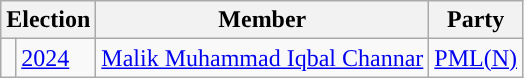<table class="wikitable">
<tr>
<th colspan="2">Election</th>
<th>Member</th>
<th>Party</th>
</tr>
<tr>
<td style="background-color: "></td>
<td><a href='#'>2024</a></td>
<td><a href='#'>Malik Muhammad Iqbal Channar</a></td>
<td><a href='#'>PML(N)</a></td>
</tr>
</table>
